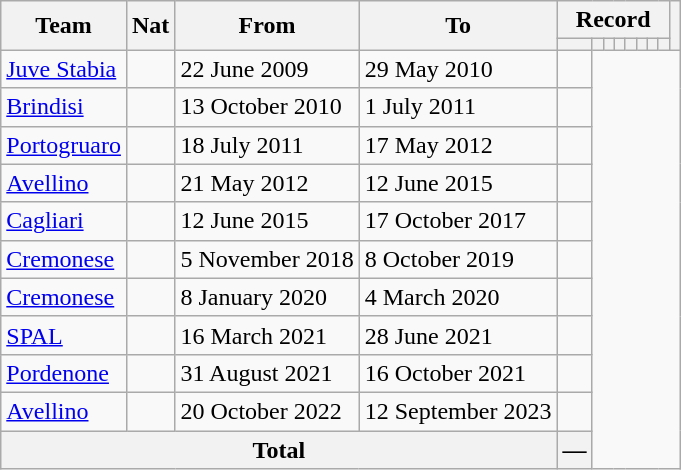<table class="wikitable" style="text-align: center">
<tr>
<th rowspan="2">Team</th>
<th rowspan="2">Nat</th>
<th rowspan="2">From</th>
<th rowspan="2">To</th>
<th colspan="8">Record</th>
<th rowspan=2></th>
</tr>
<tr>
<th></th>
<th></th>
<th></th>
<th></th>
<th></th>
<th></th>
<th></th>
<th></th>
</tr>
<tr>
<td align=left><a href='#'>Juve Stabia</a></td>
<td></td>
<td align=left>22 June 2009</td>
<td align=left>29 May 2010<br></td>
<td></td>
</tr>
<tr>
<td align=left><a href='#'>Brindisi</a></td>
<td></td>
<td align=left>13 October 2010</td>
<td align=left>1 July 2011<br></td>
<td></td>
</tr>
<tr>
<td align=left><a href='#'>Portogruaro</a></td>
<td></td>
<td align=left>18 July 2011</td>
<td align=left>17 May 2012<br></td>
<td></td>
</tr>
<tr>
<td align=left><a href='#'>Avellino</a></td>
<td></td>
<td align=left>21 May 2012</td>
<td align=left>12 June 2015<br></td>
<td></td>
</tr>
<tr>
<td align=left><a href='#'>Cagliari</a></td>
<td></td>
<td align=left>12 June 2015</td>
<td align=left>17 October 2017<br></td>
<td></td>
</tr>
<tr>
<td align=left><a href='#'>Cremonese</a></td>
<td></td>
<td align=left>5 November 2018</td>
<td align=left>8 October 2019<br></td>
<td></td>
</tr>
<tr>
<td align=left><a href='#'>Cremonese</a></td>
<td></td>
<td align=left>8 January 2020</td>
<td align=left>4 March 2020<br></td>
<td></td>
</tr>
<tr>
<td align=left><a href='#'>SPAL</a></td>
<td></td>
<td align=left>16 March 2021</td>
<td align=left>28 June 2021<br></td>
<td></td>
</tr>
<tr>
<td align=left><a href='#'>Pordenone</a></td>
<td></td>
<td align=left>31 August 2021</td>
<td align=left>16 October 2021<br></td>
<td></td>
</tr>
<tr>
<td align=left><a href='#'>Avellino</a></td>
<td></td>
<td align=left>20 October 2022</td>
<td align=left>12 September 2023<br></td>
<td></td>
</tr>
<tr>
<th colspan="4">Total<br></th>
<th>—</th>
</tr>
</table>
